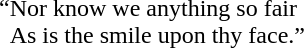<table align="center" cellspacing="0" cellpadding="0">
<tr>
<td>“</td>
<td>Nor know we anything so fair</td>
</tr>
<tr>
<td></td>
<td>As is the smile upon thy face.”</td>
</tr>
</table>
